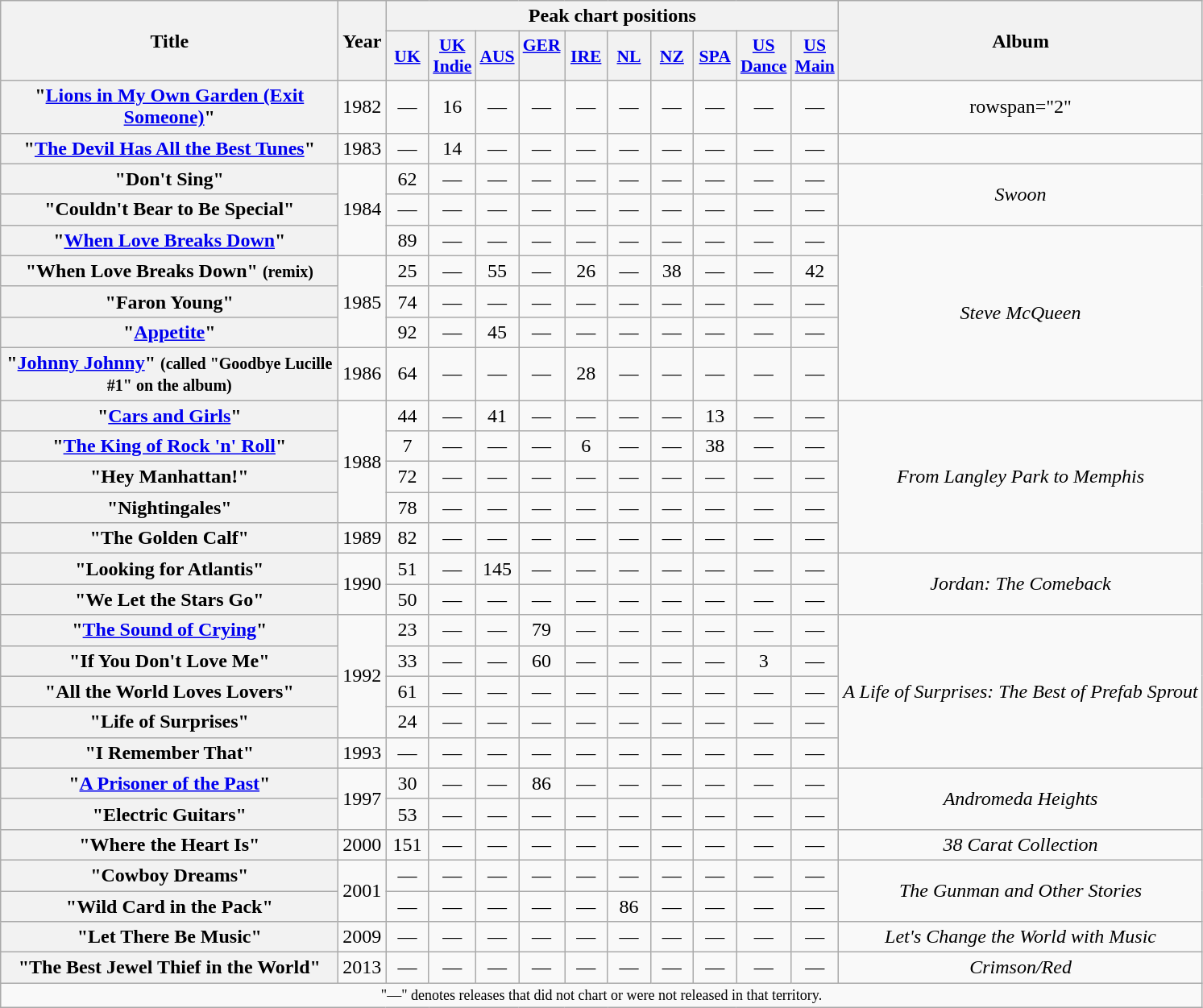<table class="wikitable plainrowheaders" style="text-align:center;">
<tr>
<th rowspan="2" scope="col" style="width:17em;">Title</th>
<th rowspan="2" scope="col" style="width:2em;">Year</th>
<th colspan="10">Peak chart positions</th>
<th rowspan="2">Album</th>
</tr>
<tr>
<th scope="col" style="width:2em;font-size:90%;"><a href='#'>UK</a><br></th>
<th scope="col" style="width:2em;font-size:90%;"><a href='#'>UK Indie</a><br></th>
<th scope="col" style="width:2em;font-size:90%;"><a href='#'>AUS</a><br></th>
<th scope="col" style="width:2em;font-size:90%;"><a href='#'>GER</a><br><br></th>
<th scope="col" style="width:2em;font-size:90%;"><a href='#'>IRE</a><br></th>
<th scope="col" style="width:2em;font-size:90%;"><a href='#'>NL</a><br></th>
<th scope="col" style="width:2em;font-size:90%;"><a href='#'>NZ</a><br></th>
<th scope="col" style="width:2em;font-size:90%;"><a href='#'>SPA</a><br></th>
<th scope="col" style="width:2em;font-size:90%;"><a href='#'>US Dance</a><br></th>
<th scope="col" style="width:2em;font-size:90%;"><a href='#'>US Main</a><br></th>
</tr>
<tr>
<th scope="row">"<a href='#'>Lions in My Own Garden (Exit Someone)</a>"</th>
<td>1982</td>
<td>—</td>
<td>16</td>
<td>—</td>
<td>—</td>
<td>—</td>
<td>—</td>
<td>—</td>
<td>—</td>
<td>—</td>
<td>—</td>
<td>rowspan="2" </td>
</tr>
<tr>
<th scope="row">"<a href='#'>The Devil Has All the Best Tunes</a>"</th>
<td>1983</td>
<td>—</td>
<td>14</td>
<td>—</td>
<td>—</td>
<td>—</td>
<td>—</td>
<td>—</td>
<td>—</td>
<td>—</td>
<td>—</td>
</tr>
<tr>
<th scope="row">"Don't Sing"</th>
<td rowspan="3">1984</td>
<td>62</td>
<td>—</td>
<td>—</td>
<td>—</td>
<td>—</td>
<td>—</td>
<td>—</td>
<td>—</td>
<td>—</td>
<td>—</td>
<td rowspan="2"><em>Swoon</em></td>
</tr>
<tr>
<th scope="row">"Couldn't Bear to Be Special"</th>
<td>—</td>
<td>—</td>
<td>—</td>
<td>—</td>
<td>—</td>
<td>—</td>
<td>—</td>
<td>—</td>
<td>—</td>
<td>—</td>
</tr>
<tr>
<th scope="row">"<a href='#'>When Love Breaks Down</a>"</th>
<td>89</td>
<td>—</td>
<td>—</td>
<td>—</td>
<td>—</td>
<td>—</td>
<td>—</td>
<td>—</td>
<td>—</td>
<td>—</td>
<td rowspan="5"><em>Steve McQueen</em></td>
</tr>
<tr>
<th scope="row">"When Love Breaks Down" <small>(remix)</small></th>
<td rowspan="3">1985</td>
<td>25</td>
<td>—</td>
<td>55</td>
<td>—</td>
<td>26</td>
<td>—</td>
<td>38</td>
<td>—</td>
<td>—</td>
<td>42</td>
</tr>
<tr>
<th scope="row">"Faron Young"</th>
<td>74</td>
<td>—</td>
<td>—</td>
<td>—</td>
<td>—</td>
<td>—</td>
<td>—</td>
<td>—</td>
<td>—</td>
<td>—</td>
</tr>
<tr>
<th scope="row">"<a href='#'>Appetite</a>"</th>
<td>92</td>
<td>—</td>
<td>45</td>
<td>—</td>
<td>—</td>
<td>—</td>
<td>—</td>
<td>—</td>
<td>—</td>
<td>—</td>
</tr>
<tr>
<th scope="row">"<a href='#'>Johnny Johnny</a>" <small>(called "Goodbye Lucille #1" on the album)</small></th>
<td>1986</td>
<td>64</td>
<td>—</td>
<td>—</td>
<td>—</td>
<td>28</td>
<td>—</td>
<td>—</td>
<td>—</td>
<td>—</td>
<td>—</td>
</tr>
<tr>
<th scope="row">"<a href='#'>Cars and Girls</a>"</th>
<td rowspan="4">1988</td>
<td>44</td>
<td>—</td>
<td>41</td>
<td>—</td>
<td>—</td>
<td>—</td>
<td>—</td>
<td>13</td>
<td>—</td>
<td>—</td>
<td rowspan="5"><em>From Langley Park to Memphis</em></td>
</tr>
<tr>
<th scope="row">"<a href='#'>The King of Rock 'n' Roll</a>"</th>
<td>7</td>
<td>—</td>
<td>—</td>
<td>—</td>
<td>6</td>
<td>—</td>
<td>—</td>
<td>38</td>
<td>—</td>
<td>—</td>
</tr>
<tr>
<th scope="row">"Hey Manhattan!"</th>
<td>72</td>
<td>—</td>
<td>—</td>
<td>—</td>
<td>—</td>
<td>—</td>
<td>—</td>
<td>—</td>
<td>—</td>
<td>—</td>
</tr>
<tr>
<th scope="row">"Nightingales"</th>
<td>78</td>
<td>—</td>
<td>—</td>
<td>—</td>
<td>—</td>
<td>—</td>
<td>—</td>
<td>—</td>
<td>—</td>
<td>—</td>
</tr>
<tr>
<th scope="row">"The Golden Calf"</th>
<td>1989</td>
<td>82</td>
<td>—</td>
<td>—</td>
<td>—</td>
<td>—</td>
<td>—</td>
<td>—</td>
<td>—</td>
<td>—</td>
<td>—</td>
</tr>
<tr>
<th scope="row">"Looking for Atlantis"</th>
<td rowspan="2">1990</td>
<td>51</td>
<td>—</td>
<td>145</td>
<td>—</td>
<td>—</td>
<td>—</td>
<td>—</td>
<td>—</td>
<td>—</td>
<td>—</td>
<td rowspan="2"><em>Jordan: The Comeback</em></td>
</tr>
<tr>
<th scope="row">"We Let the Stars Go"</th>
<td>50</td>
<td>—</td>
<td>—</td>
<td>—</td>
<td>—</td>
<td>—</td>
<td>—</td>
<td>—</td>
<td>—</td>
<td>—</td>
</tr>
<tr>
<th scope="row">"<a href='#'>The Sound of Crying</a>"</th>
<td rowspan="4">1992</td>
<td>23</td>
<td>—</td>
<td>—</td>
<td>79</td>
<td>—</td>
<td>—</td>
<td>—</td>
<td>—</td>
<td>—</td>
<td>—</td>
<td rowspan="5"><em>A Life of Surprises: The Best of Prefab Sprout</em></td>
</tr>
<tr>
<th scope="row">"If You Don't Love Me"</th>
<td>33</td>
<td>—</td>
<td>—</td>
<td>60</td>
<td>—</td>
<td>—</td>
<td>—</td>
<td>—</td>
<td>3</td>
<td>—</td>
</tr>
<tr>
<th scope="row">"All the World Loves Lovers"</th>
<td>61</td>
<td>—</td>
<td>—</td>
<td>—</td>
<td>—</td>
<td>—</td>
<td>—</td>
<td>—</td>
<td>—</td>
<td>—</td>
</tr>
<tr>
<th scope="row">"Life of Surprises"</th>
<td>24</td>
<td>—</td>
<td>—</td>
<td>—</td>
<td>—</td>
<td>—</td>
<td>—</td>
<td>—</td>
<td>—</td>
<td>—</td>
</tr>
<tr>
<th scope="row">"I Remember That"</th>
<td>1993</td>
<td>—</td>
<td>—</td>
<td>—</td>
<td>—</td>
<td>—</td>
<td>—</td>
<td>—</td>
<td>—</td>
<td>—</td>
<td>—</td>
</tr>
<tr>
<th scope="row">"<a href='#'>A Prisoner of the Past</a>"</th>
<td rowspan="2">1997</td>
<td>30</td>
<td>—</td>
<td>—</td>
<td>86</td>
<td>—</td>
<td>—</td>
<td>—</td>
<td>—</td>
<td>—</td>
<td>—</td>
<td rowspan="2"><em>Andromeda Heights</em></td>
</tr>
<tr>
<th scope="row">"Electric Guitars"</th>
<td>53</td>
<td>—</td>
<td>—</td>
<td>—</td>
<td>—</td>
<td>—</td>
<td>—</td>
<td>—</td>
<td>—</td>
<td>—</td>
</tr>
<tr>
<th scope="row">"Where the Heart Is"</th>
<td>2000</td>
<td>151</td>
<td>—</td>
<td>—</td>
<td>—</td>
<td>—</td>
<td>—</td>
<td>—</td>
<td>—</td>
<td>—</td>
<td>—</td>
<td><em>38 Carat Collection</em></td>
</tr>
<tr>
<th scope="row">"Cowboy Dreams"</th>
<td rowspan="2">2001</td>
<td>—</td>
<td>—</td>
<td>—</td>
<td>—</td>
<td>—</td>
<td>—</td>
<td>—</td>
<td>—</td>
<td>—</td>
<td>—</td>
<td rowspan="2"><em>The Gunman and Other Stories</em></td>
</tr>
<tr>
<th scope="row">"Wild Card in the Pack"</th>
<td>—</td>
<td>—</td>
<td>—</td>
<td>—</td>
<td>—</td>
<td>86</td>
<td>—</td>
<td>—</td>
<td>—</td>
<td>—</td>
</tr>
<tr>
<th scope="row">"Let There Be Music"</th>
<td>2009</td>
<td>—</td>
<td>—</td>
<td>—</td>
<td>—</td>
<td>—</td>
<td>—</td>
<td>—</td>
<td>—</td>
<td>—</td>
<td>—</td>
<td><em>Let's Change the World with Music</em></td>
</tr>
<tr>
<th scope="row">"The Best Jewel Thief in the World"</th>
<td>2013</td>
<td>—</td>
<td>—</td>
<td>—</td>
<td>—</td>
<td>—</td>
<td>—</td>
<td>—</td>
<td>—</td>
<td>—</td>
<td>—</td>
<td><em>Crimson/Red</em></td>
</tr>
<tr>
<td colspan="13" style="font-size:9pt">"—" denotes releases that did not chart or were not released in that territory.</td>
</tr>
</table>
